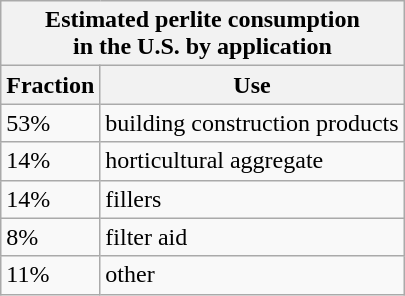<table class="wikitable">
<tr>
<th colspan=2>Estimated perlite consumption <br>in the U.S. by application</th>
</tr>
<tr>
<th>Fraction</th>
<th>Use</th>
</tr>
<tr>
<td>53%</td>
<td>building construction products</td>
</tr>
<tr>
<td>14%</td>
<td>horticultural aggregate</td>
</tr>
<tr>
<td>14%</td>
<td>fillers</td>
</tr>
<tr>
<td>8%</td>
<td>filter aid</td>
</tr>
<tr>
<td>11%</td>
<td>other</td>
</tr>
</table>
